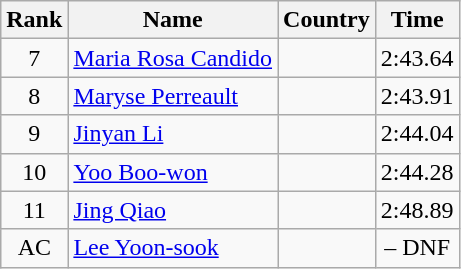<table class="wikitable" style="text-align:center">
<tr>
<th>Rank</th>
<th>Name</th>
<th>Country</th>
<th>Time</th>
</tr>
<tr>
<td>7</td>
<td align=left><a href='#'>Maria Rosa Candido</a></td>
<td align=left></td>
<td>2:43.64</td>
</tr>
<tr>
<td>8</td>
<td align=left><a href='#'>Maryse Perreault</a></td>
<td align=left></td>
<td>2:43.91</td>
</tr>
<tr>
<td>9</td>
<td align=left><a href='#'>Jinyan Li</a></td>
<td align=left></td>
<td>2:44.04</td>
</tr>
<tr>
<td>10</td>
<td align=left><a href='#'>Yoo Boo-won</a></td>
<td align=left></td>
<td>2:44.28</td>
</tr>
<tr>
<td>11</td>
<td align=left><a href='#'>Jing Qiao</a></td>
<td align=left></td>
<td>2:48.89</td>
</tr>
<tr>
<td>AC</td>
<td align=left><a href='#'>Lee Yoon-sook</a></td>
<td align=left></td>
<td>–	DNF</td>
</tr>
</table>
